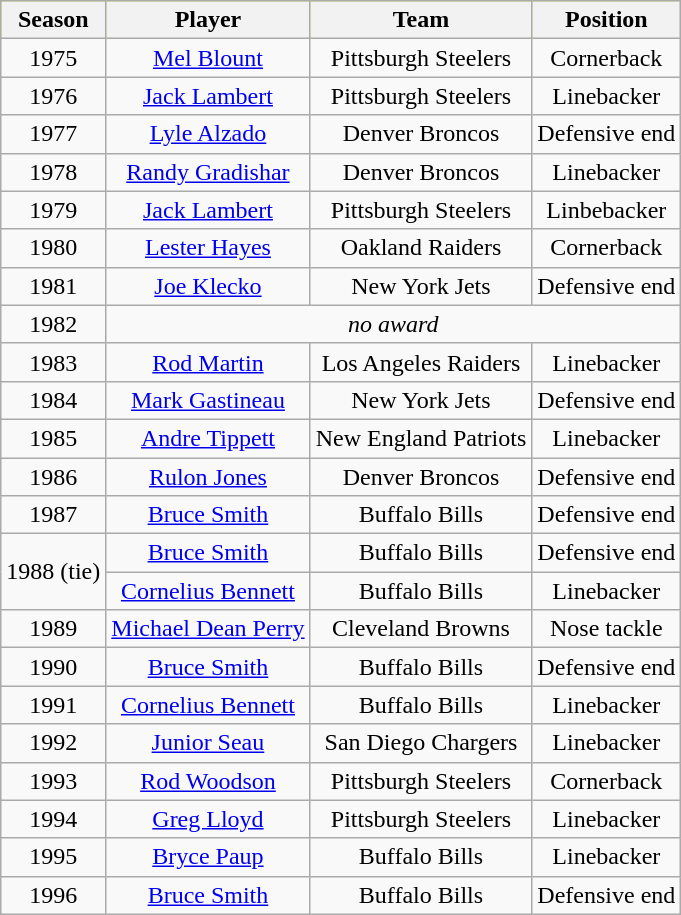<table class="wikitable" style="text-align:center">
<tr bgcolor="#efef">
<th>Season</th>
<th>Player</th>
<th>Team</th>
<th>Position</th>
</tr>
<tr>
<td>1975</td>
<td><a href='#'>Mel Blount</a></td>
<td>Pittsburgh Steelers</td>
<td>Cornerback</td>
</tr>
<tr>
<td>1976</td>
<td><a href='#'>Jack Lambert</a></td>
<td>Pittsburgh Steelers</td>
<td>Linebacker</td>
</tr>
<tr>
<td>1977</td>
<td><a href='#'>Lyle Alzado</a></td>
<td>Denver Broncos</td>
<td>Defensive end</td>
</tr>
<tr>
<td>1978</td>
<td><a href='#'>Randy Gradishar</a></td>
<td>Denver Broncos</td>
<td>Linebacker</td>
</tr>
<tr>
<td>1979</td>
<td><a href='#'>Jack Lambert</a></td>
<td>Pittsburgh Steelers</td>
<td>Linbebacker</td>
</tr>
<tr>
<td>1980</td>
<td><a href='#'>Lester Hayes</a></td>
<td>Oakland Raiders</td>
<td>Cornerback</td>
</tr>
<tr>
<td>1981</td>
<td><a href='#'>Joe Klecko</a></td>
<td>New York Jets</td>
<td>Defensive end</td>
</tr>
<tr>
<td>1982</td>
<td colspan=3><em>no award</em></td>
</tr>
<tr>
<td>1983</td>
<td><a href='#'>Rod Martin</a></td>
<td>Los Angeles Raiders</td>
<td>Linebacker</td>
</tr>
<tr>
<td>1984</td>
<td><a href='#'>Mark Gastineau</a></td>
<td>New York Jets</td>
<td>Defensive end</td>
</tr>
<tr>
<td>1985</td>
<td><a href='#'>Andre Tippett</a></td>
<td>New England Patriots</td>
<td>Linebacker</td>
</tr>
<tr>
<td>1986</td>
<td><a href='#'>Rulon Jones</a></td>
<td>Denver Broncos</td>
<td>Defensive end</td>
</tr>
<tr>
<td>1987</td>
<td><a href='#'>Bruce Smith</a></td>
<td>Buffalo Bills</td>
<td>Defensive end</td>
</tr>
<tr>
<td rowspan=2>1988 (tie)</td>
<td><a href='#'>Bruce Smith</a></td>
<td>Buffalo Bills</td>
<td>Defensive end</td>
</tr>
<tr>
<td><a href='#'>Cornelius Bennett</a></td>
<td>Buffalo Bills</td>
<td>Linebacker</td>
</tr>
<tr>
<td>1989</td>
<td><a href='#'>Michael Dean Perry</a></td>
<td>Cleveland Browns</td>
<td>Nose tackle</td>
</tr>
<tr>
<td>1990</td>
<td><a href='#'>Bruce Smith</a></td>
<td>Buffalo Bills</td>
<td>Defensive end</td>
</tr>
<tr>
<td>1991</td>
<td><a href='#'>Cornelius Bennett</a></td>
<td>Buffalo Bills</td>
<td>Linebacker</td>
</tr>
<tr>
<td>1992</td>
<td><a href='#'>Junior Seau</a></td>
<td>San Diego Chargers</td>
<td>Linebacker</td>
</tr>
<tr>
<td>1993</td>
<td><a href='#'>Rod Woodson</a></td>
<td>Pittsburgh Steelers</td>
<td>Cornerback</td>
</tr>
<tr>
<td>1994</td>
<td><a href='#'>Greg Lloyd</a></td>
<td>Pittsburgh Steelers</td>
<td>Linebacker</td>
</tr>
<tr>
<td>1995</td>
<td><a href='#'>Bryce Paup</a></td>
<td>Buffalo Bills</td>
<td>Linebacker</td>
</tr>
<tr>
<td>1996</td>
<td><a href='#'>Bruce Smith</a></td>
<td>Buffalo Bills</td>
<td>Defensive end</td>
</tr>
</table>
